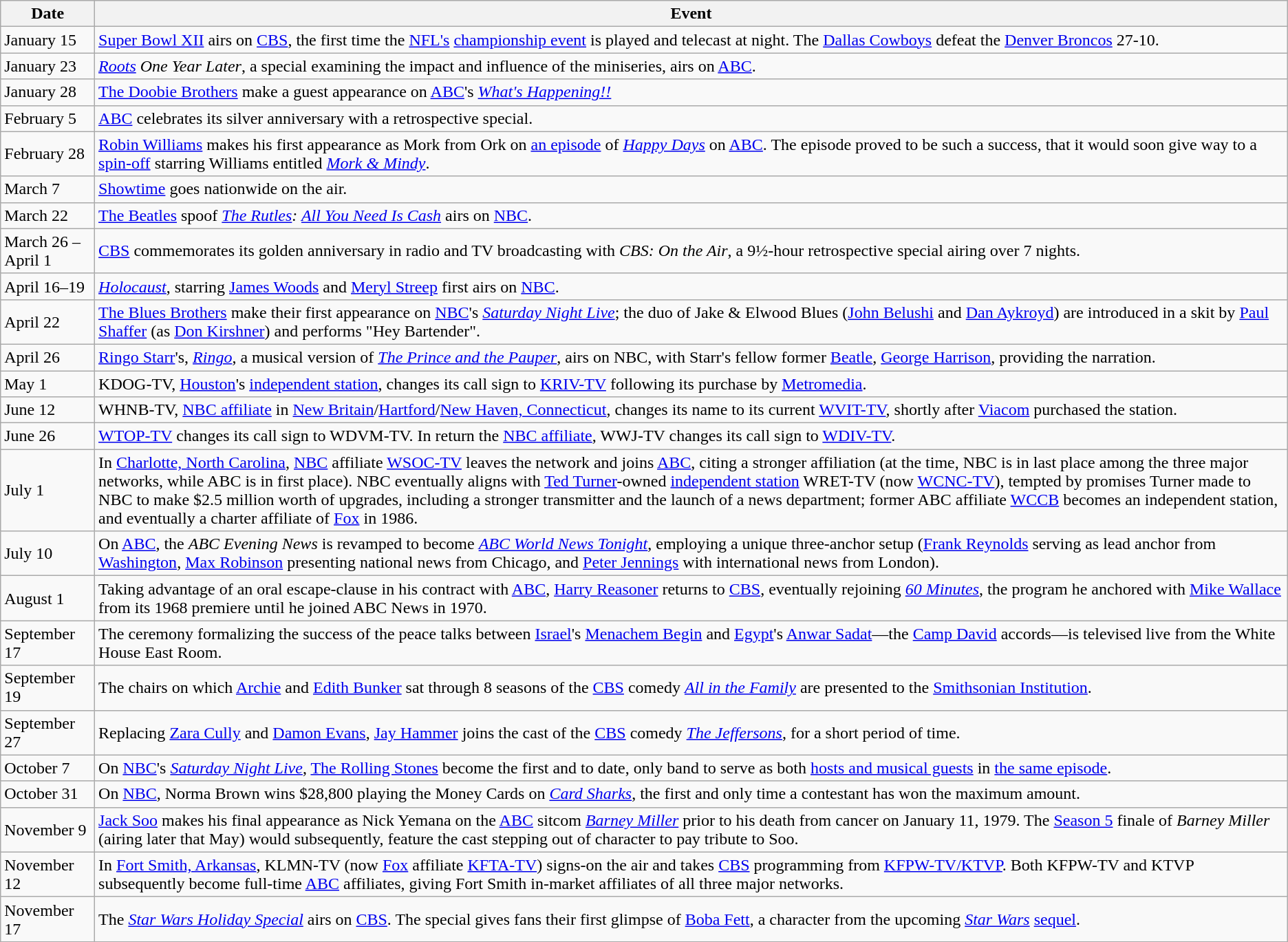<table class="wikitable">
<tr>
<th>Date</th>
<th>Event</th>
</tr>
<tr>
<td>January 15</td>
<td><a href='#'>Super Bowl XII</a> airs on <a href='#'>CBS</a>, the first time the <a href='#'>NFL's</a> <a href='#'>championship event</a> is played and telecast at night. The <a href='#'>Dallas Cowboys</a> defeat the <a href='#'>Denver Broncos</a> 27-10.</td>
</tr>
<tr>
<td>January 23</td>
<td><em><a href='#'>Roots</a> One Year Later</em>, a special examining the impact and influence of the miniseries, airs on <a href='#'>ABC</a>.</td>
</tr>
<tr>
<td>January 28</td>
<td><a href='#'>The Doobie Brothers</a> make a guest appearance on <a href='#'>ABC</a>'s <em><a href='#'>What's Happening!!</a></em></td>
</tr>
<tr>
<td>February 5</td>
<td><a href='#'>ABC</a> celebrates its silver anniversary with a retrospective special.</td>
</tr>
<tr>
<td>February 28</td>
<td><a href='#'>Robin Williams</a> makes his first appearance as Mork from Ork on <a href='#'>an episode</a> of <em><a href='#'>Happy Days</a></em> on <a href='#'>ABC</a>. The episode proved to be such a success, that it would soon give way to a <a href='#'>spin-off</a> starring Williams entitled <em><a href='#'>Mork & Mindy</a></em>.</td>
</tr>
<tr>
<td>March 7</td>
<td><a href='#'>Showtime</a> goes nationwide on the air.</td>
</tr>
<tr>
<td>March 22</td>
<td><a href='#'>The Beatles</a> spoof <em><a href='#'>The Rutles</a>: <a href='#'>All You Need Is Cash</a></em> airs on <a href='#'>NBC</a>.</td>
</tr>
<tr>
<td>March 26 – April 1</td>
<td><a href='#'>CBS</a> commemorates its golden anniversary in radio and TV broadcasting with <em>CBS: On the Air</em>, a 9½-hour retrospective special airing over 7 nights.</td>
</tr>
<tr>
<td>April 16–19</td>
<td><em><a href='#'>Holocaust</a></em>, starring <a href='#'>James Woods</a> and <a href='#'>Meryl Streep</a> first airs on <a href='#'>NBC</a>.</td>
</tr>
<tr>
<td>April 22</td>
<td><a href='#'>The Blues Brothers</a> make their first appearance on <a href='#'>NBC</a>'s <em><a href='#'>Saturday Night Live</a></em>; the duo of Jake & Elwood Blues (<a href='#'>John Belushi</a> and <a href='#'>Dan Aykroyd</a>) are introduced in a skit by <a href='#'>Paul Shaffer</a> (as <a href='#'>Don Kirshner</a>) and performs "Hey Bartender".</td>
</tr>
<tr>
<td>April 26</td>
<td><a href='#'>Ringo Starr</a>'s, <em><a href='#'>Ringo</a></em>, a musical version of <em><a href='#'>The Prince and the Pauper</a></em>, airs on NBC, with Starr's fellow former <a href='#'>Beatle</a>, <a href='#'>George Harrison</a>, providing the narration.</td>
</tr>
<tr>
<td>May 1</td>
<td>KDOG-TV, <a href='#'>Houston</a>'s <a href='#'>independent station</a>, changes its call sign to <a href='#'>KRIV-TV</a> following its purchase by <a href='#'>Metromedia</a>.</td>
</tr>
<tr>
<td>June 12</td>
<td>WHNB-TV, <a href='#'>NBC affiliate</a> in <a href='#'>New Britain</a>/<a href='#'>Hartford</a>/<a href='#'>New Haven, Connecticut</a>, changes its name to its current <a href='#'>WVIT-TV</a>, shortly after <a href='#'>Viacom</a> purchased the station.</td>
</tr>
<tr>
<td>June 26</td>
<td><a href='#'>WTOP-TV</a> changes its call sign to WDVM-TV. In return the <a href='#'>NBC affiliate</a>, WWJ-TV changes its call sign to <a href='#'>WDIV-TV</a>.</td>
</tr>
<tr>
<td>July 1</td>
<td>In <a href='#'>Charlotte, North Carolina</a>, <a href='#'>NBC</a> affiliate <a href='#'>WSOC-TV</a> leaves the network and joins <a href='#'>ABC</a>, citing a stronger affiliation (at the time, NBC is in last place among the three major networks, while ABC is in first place). NBC eventually aligns with <a href='#'>Ted Turner</a>-owned <a href='#'>independent station</a> WRET-TV (now <a href='#'>WCNC-TV</a>), tempted by promises Turner made to NBC to make $2.5 million worth of upgrades, including a stronger transmitter and the launch of a news department; former ABC affiliate <a href='#'>WCCB</a> becomes an independent station, and eventually a charter affiliate of <a href='#'>Fox</a> in 1986.</td>
</tr>
<tr>
<td>July 10</td>
<td>On <a href='#'>ABC</a>, the <em>ABC Evening News</em> is revamped to become <em><a href='#'>ABC World News Tonight</a></em>, employing a unique three-anchor setup (<a href='#'>Frank Reynolds</a> serving as lead anchor from <a href='#'>Washington</a>, <a href='#'>Max Robinson</a> presenting national news from Chicago, and <a href='#'>Peter Jennings</a> with international news from London).</td>
</tr>
<tr>
<td>August 1</td>
<td>Taking advantage of an oral escape-clause in his contract with <a href='#'>ABC</a>, <a href='#'>Harry Reasoner</a> returns to <a href='#'>CBS</a>, eventually rejoining <em><a href='#'>60 Minutes</a></em>, the program he anchored with <a href='#'>Mike Wallace</a> from its 1968 premiere until he joined ABC News in 1970.</td>
</tr>
<tr>
<td>September 17</td>
<td>The ceremony formalizing the success of the peace talks between <a href='#'>Israel</a>'s <a href='#'>Menachem Begin</a> and <a href='#'>Egypt</a>'s <a href='#'>Anwar Sadat</a>—the <a href='#'>Camp David</a> accords—is televised live from the White House East Room.</td>
</tr>
<tr>
<td>September 19</td>
<td>The chairs on which <a href='#'>Archie</a> and <a href='#'>Edith Bunker</a> sat through 8 seasons of the <a href='#'>CBS</a> comedy <em><a href='#'>All in the Family</a></em> are presented to the <a href='#'>Smithsonian Institution</a>.</td>
</tr>
<tr>
<td>September 27</td>
<td>Replacing <a href='#'>Zara Cully</a> and <a href='#'>Damon Evans</a>, <a href='#'>Jay Hammer</a> joins the cast of the <a href='#'>CBS</a> comedy <em><a href='#'>The Jeffersons</a></em>, for a short period of time.</td>
</tr>
<tr>
<td>October 7</td>
<td>On <a href='#'>NBC</a>'s <em><a href='#'>Saturday Night Live</a></em>, <a href='#'>The Rolling Stones</a> become the first and to date, only band to serve as both <a href='#'>hosts and musical guests</a> in <a href='#'>the same episode</a>.</td>
</tr>
<tr>
<td>October 31</td>
<td>On <a href='#'>NBC</a>, Norma Brown wins $28,800 playing the Money Cards on <em><a href='#'>Card Sharks</a></em>, the first and only time a contestant has won the maximum amount.</td>
</tr>
<tr>
<td>November 9</td>
<td><a href='#'>Jack Soo</a> makes his final appearance as Nick Yemana on the <a href='#'>ABC</a> sitcom <em><a href='#'>Barney Miller</a></em> prior to his death from cancer on January 11, 1979. The <a href='#'>Season 5</a> finale of <em>Barney Miller</em> (airing later that May) would subsequently, feature the cast stepping out of character to pay tribute to Soo.</td>
</tr>
<tr>
<td>November 12</td>
<td>In <a href='#'>Fort Smith, Arkansas</a>, KLMN-TV (now <a href='#'>Fox</a> affiliate <a href='#'>KFTA-TV</a>) signs-on the air and takes <a href='#'>CBS</a> programming from <a href='#'>KFPW-TV/KTVP</a>. Both KFPW-TV and KTVP subsequently become full-time <a href='#'>ABC</a> affiliates, giving Fort Smith in-market affiliates of all three major networks.</td>
</tr>
<tr>
<td>November 17</td>
<td>The <em><a href='#'>Star Wars Holiday Special</a></em> airs on <a href='#'>CBS</a>. The special gives fans their first glimpse of <a href='#'>Boba Fett</a>, a character from the upcoming <em><a href='#'>Star Wars</a></em> <a href='#'>sequel</a>.</td>
</tr>
</table>
